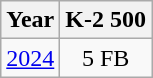<table class="wikitable" style="text-align:center;">
<tr>
<th>Year</th>
<th>K-2 500</th>
</tr>
<tr>
<td><a href='#'>2024</a></td>
<td>5 FB</td>
</tr>
</table>
